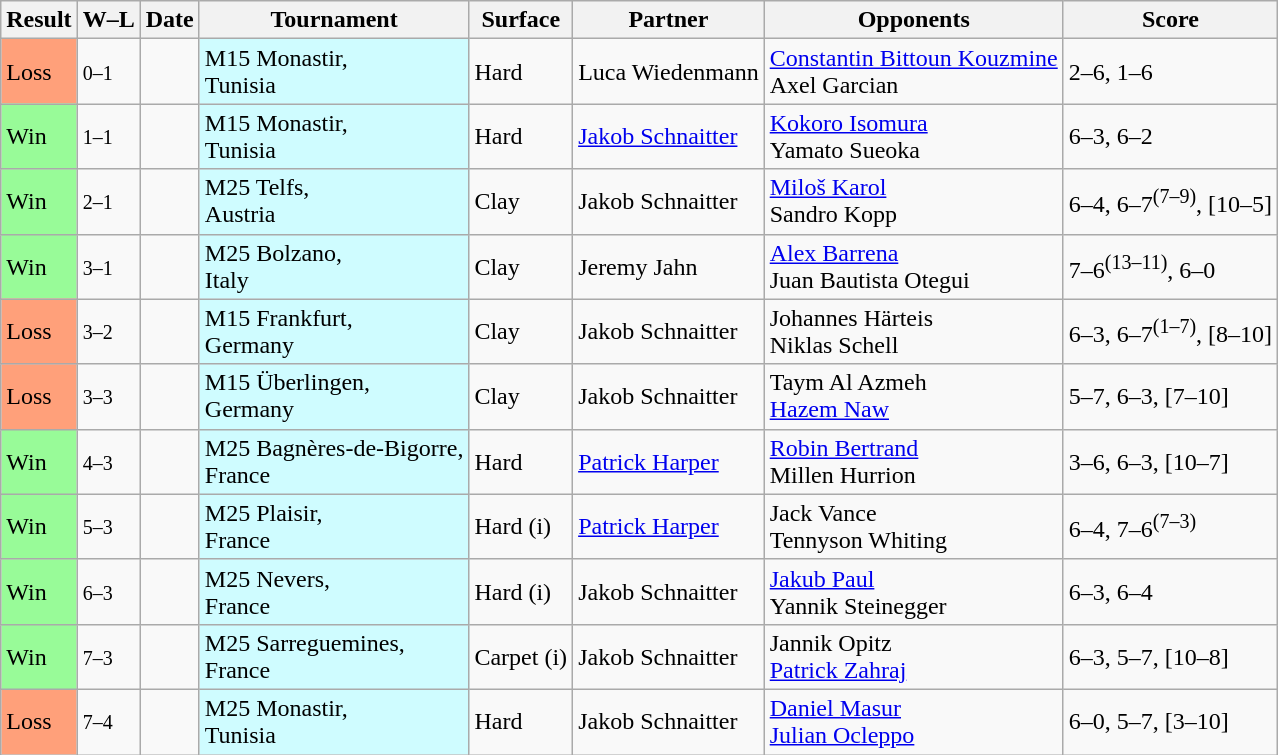<table class="sortable wikitable nowrap">
<tr>
<th>Result</th>
<th class="unsortable">W–L</th>
<th>Date</th>
<th>Tournament</th>
<th>Surface</th>
<th>Partner</th>
<th>Opponents</th>
<th class="unsortable">Score</th>
</tr>
<tr>
<td bgcolor=ffa07a>Loss</td>
<td><small>0–1</small></td>
<td></td>
<td bgcolor=cffcff>M15 Monastir, <br> Tunisia</td>
<td>Hard</td>
<td> Luca Wiedenmann</td>
<td> <a href='#'>Constantin Bittoun Kouzmine</a> <br>  Axel Garcian</td>
<td>2–6, 1–6</td>
</tr>
<tr>
<td bgcolor=98fb98>Win</td>
<td><small>1–1</small></td>
<td></td>
<td bgcolor=cffcff>M15 Monastir, <br> Tunisia</td>
<td>Hard</td>
<td> <a href='#'>Jakob Schnaitter</a></td>
<td> <a href='#'>Kokoro Isomura</a> <br>  Yamato Sueoka</td>
<td>6–3, 6–2</td>
</tr>
<tr>
<td bgcolor=98fb98>Win</td>
<td><small>2–1</small></td>
<td></td>
<td bgcolor=cffcff>M25 Telfs, <br> Austria</td>
<td>Clay</td>
<td> Jakob Schnaitter</td>
<td> <a href='#'>Miloš Karol</a> <br>  Sandro Kopp</td>
<td>6–4, 6–7<sup>(7–9)</sup>, [10–5]</td>
</tr>
<tr>
<td bgcolor=98fb98>Win</td>
<td><small>3–1</small></td>
<td></td>
<td bgcolor=cffcff>M25 Bolzano, <br> Italy</td>
<td>Clay</td>
<td> Jeremy Jahn</td>
<td> <a href='#'>Alex Barrena</a> <br>  Juan Bautista Otegui</td>
<td>7–6<sup>(13–11)</sup>, 6–0</td>
</tr>
<tr>
<td bgcolor=ffa07a>Loss</td>
<td><small>3–2</small></td>
<td></td>
<td bgcolor=cffcff>M15 Frankfurt, <br> Germany</td>
<td>Clay</td>
<td> Jakob Schnaitter</td>
<td> Johannes Härteis <br>  Niklas Schell</td>
<td>6–3, 6–7<sup>(1–7)</sup>, [8–10]</td>
</tr>
<tr>
<td bgcolor=ffa07a>Loss</td>
<td><small>3–3</small></td>
<td></td>
<td bgcolor=cffcff>M15 Überlingen, <br> Germany</td>
<td>Clay</td>
<td> Jakob Schnaitter</td>
<td> Taym Al Azmeh <br>  <a href='#'>Hazem Naw</a></td>
<td>5–7, 6–3, [7–10]</td>
</tr>
<tr>
<td bgcolor=98fb98>Win</td>
<td><small>4–3</small></td>
<td></td>
<td bgcolor=cffcff>M25 Bagnères-de-Bigorre, <br> France</td>
<td>Hard</td>
<td> <a href='#'>Patrick Harper</a></td>
<td> <a href='#'>Robin Bertrand</a> <br>  Millen Hurrion</td>
<td>3–6, 6–3, [10–7]</td>
</tr>
<tr>
<td bgcolor=98fb98>Win</td>
<td><small>5–3</small></td>
<td></td>
<td bgcolor=cffcff>M25 Plaisir, <br> France</td>
<td>Hard (i)</td>
<td> <a href='#'>Patrick Harper</a></td>
<td> Jack Vance <br>  Tennyson Whiting</td>
<td>6–4, 7–6<sup>(7–3)</sup></td>
</tr>
<tr>
<td bgcolor=98fb98>Win</td>
<td><small>6–3</small></td>
<td></td>
<td bgcolor=cffcff>M25 Nevers, <br> France</td>
<td>Hard (i)</td>
<td> Jakob Schnaitter</td>
<td> <a href='#'>Jakub Paul</a> <br>  Yannik Steinegger</td>
<td>6–3, 6–4</td>
</tr>
<tr>
<td bgcolor=98fb98>Win</td>
<td><small>7–3</small></td>
<td></td>
<td bgcolor=cffcff>M25 Sarreguemines, <br> France</td>
<td>Carpet (i)</td>
<td> Jakob Schnaitter</td>
<td> Jannik Opitz <br>  <a href='#'>Patrick Zahraj</a></td>
<td>6–3, 5–7, [10–8]</td>
</tr>
<tr>
<td bgcolor=ffa07a>Loss</td>
<td><small>7–4</small></td>
<td></td>
<td bgcolor=cffcff>M25 Monastir, <br> Tunisia</td>
<td>Hard</td>
<td> Jakob Schnaitter</td>
<td> <a href='#'>Daniel Masur</a> <br>  <a href='#'>Julian Ocleppo</a></td>
<td>6–0, 5–7, [3–10]</td>
</tr>
</table>
